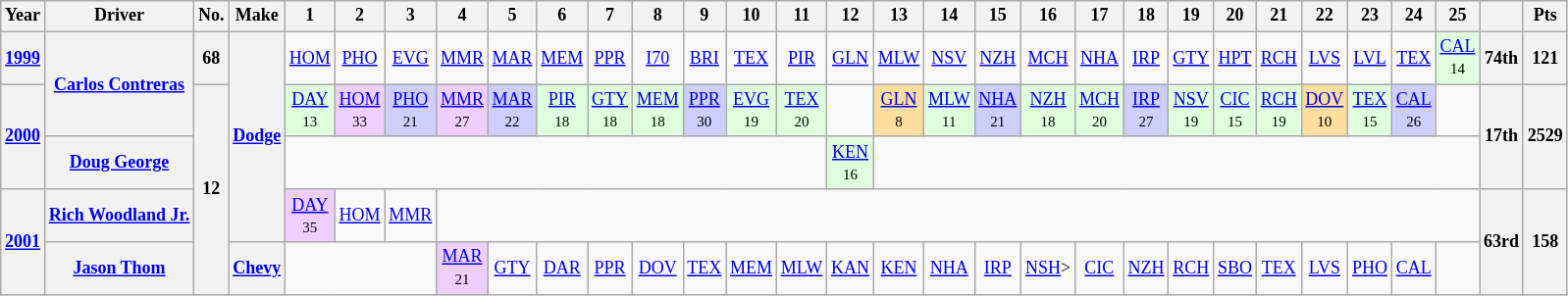<table class="wikitable" style="text-align:center; font-size:75%">
<tr>
<th>Year</th>
<th>Driver</th>
<th>No.</th>
<th>Make</th>
<th>1</th>
<th>2</th>
<th>3</th>
<th>4</th>
<th>5</th>
<th>6</th>
<th>7</th>
<th>8</th>
<th>9</th>
<th>10</th>
<th>11</th>
<th>12</th>
<th>13</th>
<th>14</th>
<th>15</th>
<th>16</th>
<th>17</th>
<th>18</th>
<th>19</th>
<th>20</th>
<th>21</th>
<th>22</th>
<th>23</th>
<th>24</th>
<th>25</th>
<th></th>
<th>Pts</th>
</tr>
<tr>
<th><a href='#'>1999</a></th>
<th rowspan=2><a href='#'>Carlos Contreras</a></th>
<th>68</th>
<th rowspan=4><a href='#'>Dodge</a></th>
<td><a href='#'>HOM</a></td>
<td><a href='#'>PHO</a></td>
<td><a href='#'>EVG</a></td>
<td><a href='#'>MMR</a></td>
<td><a href='#'>MAR</a></td>
<td><a href='#'>MEM</a></td>
<td><a href='#'>PPR</a></td>
<td><a href='#'>I70</a></td>
<td><a href='#'>BRI</a></td>
<td><a href='#'>TEX</a></td>
<td><a href='#'>PIR</a></td>
<td><a href='#'>GLN</a></td>
<td><a href='#'>MLW</a></td>
<td><a href='#'>NSV</a></td>
<td><a href='#'>NZH</a></td>
<td><a href='#'>MCH</a></td>
<td><a href='#'>NHA</a></td>
<td><a href='#'>IRP</a></td>
<td><a href='#'>GTY</a></td>
<td><a href='#'>HPT</a></td>
<td><a href='#'>RCH</a></td>
<td><a href='#'>LVS</a></td>
<td><a href='#'>LVL</a></td>
<td><a href='#'>TEX</a></td>
<td style="background:#DFFFDF;"><a href='#'>CAL</a><br><small>14</small></td>
<th>74th</th>
<th>121</th>
</tr>
<tr>
<th rowspan=2><a href='#'>2000</a></th>
<th rowspan=4>12</th>
<td style="background:#DFFFDF;"><a href='#'>DAY</a><br><small>13</small></td>
<td style="background:#EFCFFF;"><a href='#'>HOM</a><br><small>33</small></td>
<td style="background:#CFCFFF;"><a href='#'>PHO</a><br><small>21</small></td>
<td style="background:#EFCFFF;"><a href='#'>MMR</a><br><small>27</small></td>
<td style="background:#CFCFFF;"><a href='#'>MAR</a><br><small>22</small></td>
<td style="background:#DFFFDF;"><a href='#'>PIR</a><br><small>18</small></td>
<td style="background:#DFFFDF;"><a href='#'>GTY</a><br><small>18</small></td>
<td style="background:#DFFFDF;"><a href='#'>MEM</a><br><small>18</small></td>
<td style="background:#CFCFFF;"><a href='#'>PPR</a><br><small>30</small></td>
<td style="background:#DFFFDF;"><a href='#'>EVG</a><br><small>19</small></td>
<td style="background:#DFFFDF;"><a href='#'>TEX</a><br><small>20</small></td>
<td></td>
<td style="background:#FFDF9F;"><a href='#'>GLN</a><br><small>8</small></td>
<td style="background:#DFFFDF;"><a href='#'>MLW</a><br><small>11</small></td>
<td style="background:#CFCFFF;"><a href='#'>NHA</a><br><small>21</small></td>
<td style="background:#DFFFDF;"><a href='#'>NZH</a><br><small>18</small></td>
<td style="background:#DFFFDF;"><a href='#'>MCH</a><br><small>20</small></td>
<td style="background:#CFCFFF;"><a href='#'>IRP</a><br><small>27</small></td>
<td style="background:#DFFFDF;"><a href='#'>NSV</a><br><small>19</small></td>
<td style="background:#DFFFDF;"><a href='#'>CIC</a><br><small>15</small></td>
<td style="background:#DFFFDF;"><a href='#'>RCH</a><br><small>19</small></td>
<td style="background:#FFDF9F;"><a href='#'>DOV</a><br><small>10</small></td>
<td style="background:#DFFFDF;"><a href='#'>TEX</a><br><small>15</small></td>
<td style="background:#CFCFFF;"><a href='#'>CAL</a><br><small>26</small></td>
<td></td>
<th rowspan=2>17th</th>
<th rowspan=2>2529</th>
</tr>
<tr>
<th><a href='#'>Doug George</a></th>
<td colspan=11></td>
<td style="background:#DFFFDF;"><a href='#'>KEN</a><br><small>16</small></td>
<td colspan=13></td>
</tr>
<tr>
<th rowspan=2><a href='#'>2001</a></th>
<th><a href='#'>Rich Woodland Jr.</a></th>
<td style="background:#EFCFFF;"><a href='#'>DAY</a><br><small>35</small></td>
<td><a href='#'>HOM</a></td>
<td><a href='#'>MMR</a></td>
<td colspan=22></td>
<th rowspan=2>63rd</th>
<th rowspan=2>158</th>
</tr>
<tr>
<th><a href='#'>Jason Thom</a></th>
<th><a href='#'>Chevy</a></th>
<td colspan=3></td>
<td style="background:#EFCFFF;"><a href='#'>MAR</a><br><small>21</small></td>
<td><a href='#'>GTY</a></td>
<td><a href='#'>DAR</a></td>
<td><a href='#'>PPR</a></td>
<td><a href='#'>DOV</a></td>
<td><a href='#'>TEX</a></td>
<td><a href='#'>MEM</a></td>
<td><a href='#'>MLW</a></td>
<td><a href='#'>KAN</a></td>
<td><a href='#'>KEN</a></td>
<td><a href='#'>NHA</a></td>
<td><a href='#'>IRP</a></td>
<td><a href='#'>NSH</a>></td>
<td><a href='#'>CIC</a></td>
<td><a href='#'>NZH</a></td>
<td><a href='#'>RCH</a></td>
<td><a href='#'>SBO</a></td>
<td><a href='#'>TEX</a></td>
<td><a href='#'>LVS</a></td>
<td><a href='#'>PHO</a></td>
<td><a href='#'>CAL</a></td>
<td></td>
</tr>
</table>
